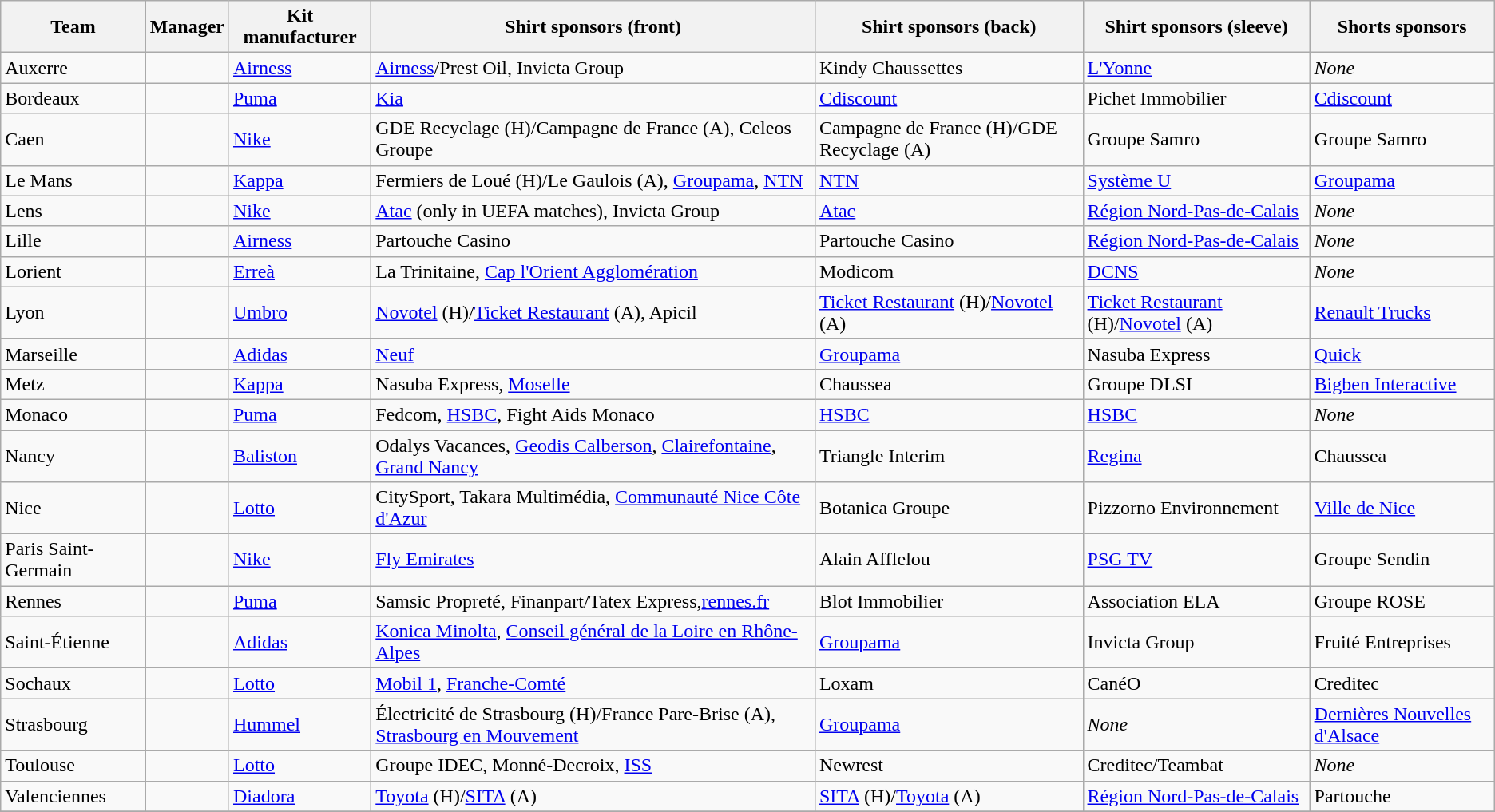<table class="wikitable">
<tr>
<th>Team</th>
<th>Manager</th>
<th>Kit manufacturer</th>
<th>Shirt sponsors (front)</th>
<th>Shirt sponsors (back)</th>
<th>Shirt sponsors (sleeve)</th>
<th>Shorts sponsors</th>
</tr>
<tr>
<td>Auxerre</td>
<td> </td>
<td><a href='#'>Airness</a></td>
<td><a href='#'>Airness</a>/Prest Oil, Invicta Group</td>
<td>Kindy Chaussettes</td>
<td><a href='#'>L'Yonne</a></td>
<td><em>None</em></td>
</tr>
<tr>
<td>Bordeaux</td>
<td> </td>
<td><a href='#'>Puma</a></td>
<td><a href='#'>Kia</a></td>
<td><a href='#'>Cdiscount</a></td>
<td>Pichet Immobilier</td>
<td><a href='#'>Cdiscount</a></td>
</tr>
<tr>
<td>Caen</td>
<td> </td>
<td><a href='#'>Nike</a></td>
<td>GDE Recyclage (H)/Campagne de France (A), Celeos Groupe</td>
<td>Campagne de France (H)/GDE Recyclage (A)</td>
<td>Groupe Samro</td>
<td>Groupe Samro</td>
</tr>
<tr>
<td>Le Mans</td>
<td> </td>
<td><a href='#'>Kappa</a></td>
<td>Fermiers de Loué (H)/Le Gaulois (A), <a href='#'>Groupama</a>, <a href='#'>NTN</a></td>
<td><a href='#'>NTN</a></td>
<td><a href='#'>Système U</a></td>
<td><a href='#'>Groupama</a></td>
</tr>
<tr>
<td>Lens</td>
<td> </td>
<td><a href='#'>Nike</a></td>
<td><a href='#'>Atac</a> (only in UEFA matches), Invicta Group</td>
<td><a href='#'>Atac</a></td>
<td><a href='#'>Région Nord-Pas-de-Calais</a></td>
<td><em>None</em></td>
</tr>
<tr>
<td>Lille</td>
<td> </td>
<td><a href='#'>Airness</a></td>
<td>Partouche Casino</td>
<td>Partouche Casino</td>
<td><a href='#'>Région Nord-Pas-de-Calais</a></td>
<td><em>None</em></td>
</tr>
<tr>
<td>Lorient</td>
<td> </td>
<td><a href='#'>Erreà</a></td>
<td>La Trinitaine, <a href='#'>Cap l'Orient Agglomération</a></td>
<td>Modicom</td>
<td><a href='#'>DCNS</a></td>
<td><em>None</em></td>
</tr>
<tr>
<td>Lyon</td>
<td> </td>
<td><a href='#'>Umbro</a></td>
<td><a href='#'>Novotel</a> (H)/<a href='#'>Ticket Restaurant</a> (A), Apicil</td>
<td><a href='#'>Ticket Restaurant</a> (H)/<a href='#'>Novotel</a> (A)</td>
<td><a href='#'>Ticket Restaurant</a> (H)/<a href='#'>Novotel</a> (A)</td>
<td><a href='#'>Renault Trucks</a></td>
</tr>
<tr>
<td>Marseille</td>
<td> </td>
<td><a href='#'>Adidas</a></td>
<td><a href='#'>Neuf</a></td>
<td><a href='#'>Groupama</a></td>
<td>Nasuba Express</td>
<td><a href='#'>Quick</a></td>
</tr>
<tr>
<td>Metz</td>
<td> </td>
<td><a href='#'>Kappa</a></td>
<td>Nasuba Express, <a href='#'>Moselle</a></td>
<td>Chaussea</td>
<td>Groupe DLSI</td>
<td><a href='#'>Bigben Interactive</a></td>
</tr>
<tr>
<td>Monaco</td>
<td> </td>
<td><a href='#'>Puma</a></td>
<td>Fedcom, <a href='#'>HSBC</a>, Fight Aids Monaco</td>
<td><a href='#'>HSBC</a></td>
<td><a href='#'>HSBC</a></td>
<td><em>None</em></td>
</tr>
<tr>
<td>Nancy</td>
<td> </td>
<td><a href='#'>Baliston</a></td>
<td>Odalys Vacances, <a href='#'>Geodis Calberson</a>, <a href='#'>Clairefontaine</a>, <a href='#'>Grand Nancy</a></td>
<td>Triangle Interim</td>
<td><a href='#'>Regina</a></td>
<td>Chaussea</td>
</tr>
<tr>
<td>Nice</td>
<td> </td>
<td><a href='#'>Lotto</a></td>
<td>CitySport, Takara Multimédia, <a href='#'>Communauté Nice Côte d'Azur</a></td>
<td>Botanica Groupe</td>
<td>Pizzorno Environnement</td>
<td><a href='#'>Ville de Nice</a></td>
</tr>
<tr>
<td>Paris Saint-Germain</td>
<td> </td>
<td><a href='#'>Nike</a></td>
<td><a href='#'>Fly Emirates</a></td>
<td>Alain Afflelou</td>
<td><a href='#'>PSG TV</a></td>
<td>Groupe Sendin</td>
</tr>
<tr>
<td>Rennes</td>
<td> </td>
<td><a href='#'>Puma</a></td>
<td>Samsic Propreté, Finanpart/Tatex Express,<a href='#'>rennes.fr</a></td>
<td>Blot Immobilier</td>
<td>Association ELA</td>
<td>Groupe ROSE</td>
</tr>
<tr>
<td>Saint-Étienne</td>
<td> </td>
<td><a href='#'>Adidas</a></td>
<td><a href='#'>Konica Minolta</a>, <a href='#'>Conseil général de la Loire en Rhône-Alpes</a></td>
<td><a href='#'>Groupama</a></td>
<td>Invicta Group</td>
<td>Fruité Entreprises</td>
</tr>
<tr>
<td>Sochaux</td>
<td> </td>
<td><a href='#'>Lotto</a></td>
<td><a href='#'>Mobil 1</a>, <a href='#'>Franche-Comté</a></td>
<td>Loxam</td>
<td>CanéO</td>
<td>Creditec</td>
</tr>
<tr>
<td>Strasbourg</td>
<td> </td>
<td><a href='#'>Hummel</a></td>
<td>Électricité de Strasbourg (H)/France Pare-Brise (A), <a href='#'>Strasbourg en Mouvement</a></td>
<td><a href='#'>Groupama</a></td>
<td><em>None</em></td>
<td><a href='#'>Dernières Nouvelles d'Alsace</a></td>
</tr>
<tr>
<td>Toulouse</td>
<td> </td>
<td><a href='#'>Lotto</a></td>
<td>Groupe IDEC, Monné-Decroix, <a href='#'>ISS</a></td>
<td>Newrest</td>
<td>Creditec/Teambat</td>
<td><em>None</em></td>
</tr>
<tr>
<td>Valenciennes</td>
<td> </td>
<td><a href='#'>Diadora</a></td>
<td><a href='#'>Toyota</a> (H)/<a href='#'>SITA</a> (A)</td>
<td><a href='#'>SITA</a> (H)/<a href='#'>Toyota</a> (A)</td>
<td><a href='#'>Région Nord-Pas-de-Calais</a></td>
<td>Partouche</td>
</tr>
<tr>
</tr>
</table>
